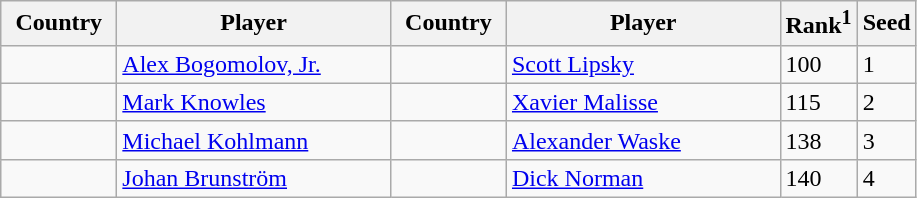<table class="sortable wikitable">
<tr>
<th width="70">Country</th>
<th width="175">Player</th>
<th width="70">Country</th>
<th width="175">Player</th>
<th>Rank<sup>1</sup></th>
<th>Seed</th>
</tr>
<tr>
<td></td>
<td><a href='#'>Alex Bogomolov, Jr.</a></td>
<td></td>
<td><a href='#'>Scott Lipsky</a></td>
<td>100</td>
<td>1</td>
</tr>
<tr>
<td></td>
<td><a href='#'>Mark Knowles</a></td>
<td></td>
<td><a href='#'>Xavier Malisse</a></td>
<td>115</td>
<td>2</td>
</tr>
<tr>
<td></td>
<td><a href='#'>Michael Kohlmann</a></td>
<td></td>
<td><a href='#'>Alexander Waske</a></td>
<td>138</td>
<td>3</td>
</tr>
<tr>
<td></td>
<td><a href='#'>Johan Brunström</a></td>
<td></td>
<td><a href='#'>Dick Norman</a></td>
<td>140</td>
<td>4</td>
</tr>
</table>
